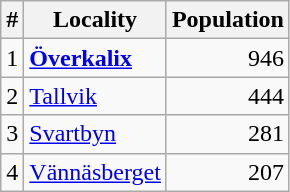<table class="wikitable">
<tr>
<th>#</th>
<th>Locality</th>
<th>Population</th>
</tr>
<tr>
<td>1</td>
<td><strong><a href='#'>Överkalix</a></strong></td>
<td align="right">946</td>
</tr>
<tr>
<td>2</td>
<td><a href='#'>Tallvik</a></td>
<td align="right">444</td>
</tr>
<tr>
<td>3</td>
<td><a href='#'>Svartbyn</a></td>
<td align="right">281</td>
</tr>
<tr>
<td>4</td>
<td><a href='#'>Vännäsberget</a></td>
<td align="right">207</td>
</tr>
</table>
